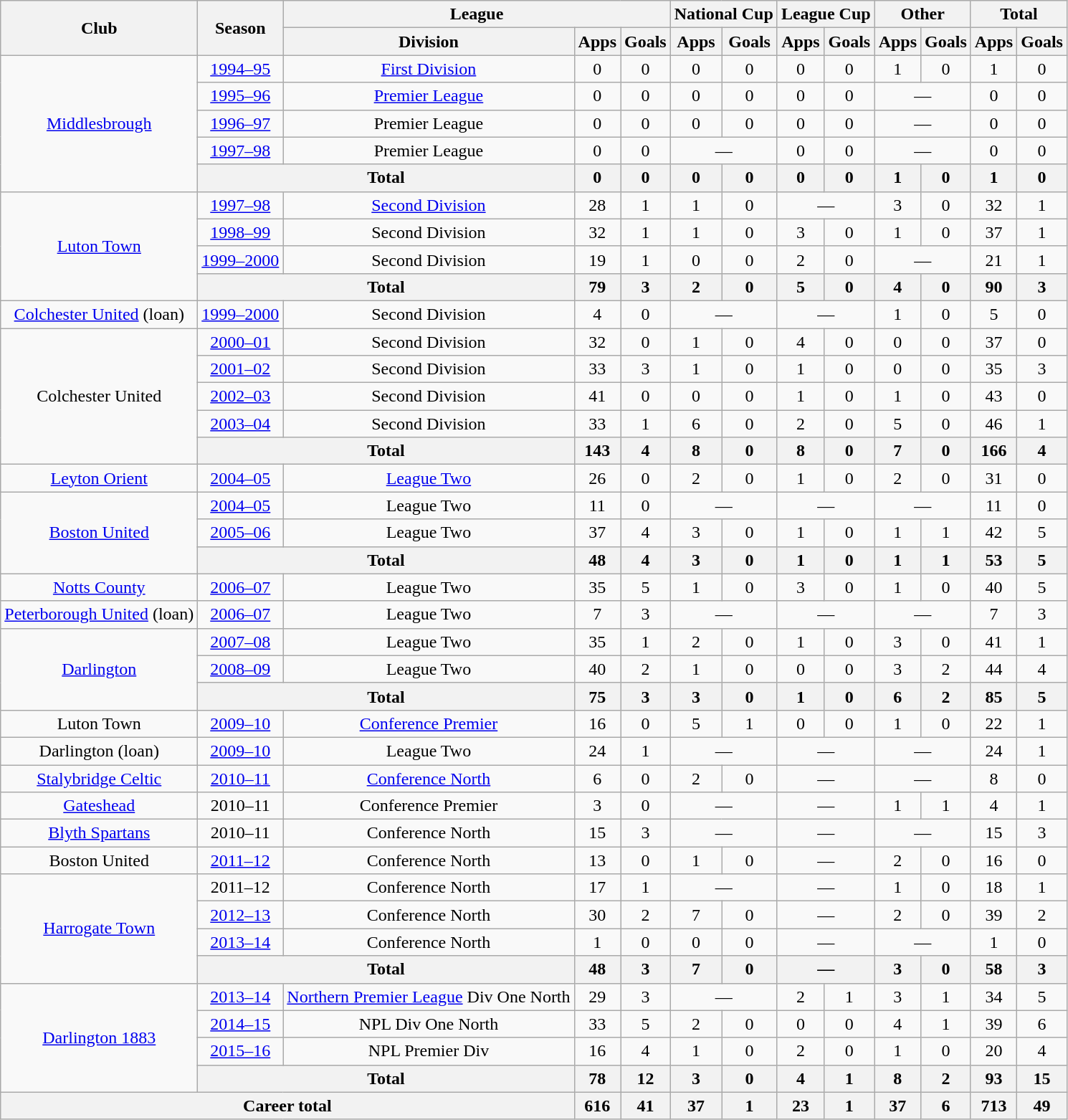<table class="wikitable" style="text-align:center;">
<tr>
<th rowspan=2>Club</th>
<th rowspan=2>Season</th>
<th colspan=3>League</th>
<th colspan=2>National Cup</th>
<th colspan=2>League Cup</th>
<th colspan=2>Other</th>
<th colspan=2>Total</th>
</tr>
<tr>
<th>Division</th>
<th>Apps</th>
<th>Goals</th>
<th>Apps</th>
<th>Goals</th>
<th>Apps</th>
<th>Goals</th>
<th>Apps</th>
<th>Goals</th>
<th>Apps</th>
<th>Goals</th>
</tr>
<tr>
<td rowspan=5><a href='#'>Middlesbrough</a></td>
<td><a href='#'>1994–95</a></td>
<td><a href='#'>First Division</a></td>
<td>0</td>
<td>0</td>
<td>0</td>
<td>0</td>
<td>0</td>
<td>0</td>
<td>1</td>
<td>0</td>
<td>1</td>
<td>0</td>
</tr>
<tr>
<td><a href='#'>1995–96</a></td>
<td><a href='#'>Premier League</a></td>
<td>0</td>
<td>0</td>
<td>0</td>
<td>0</td>
<td>0</td>
<td>0</td>
<td colspan=2>—</td>
<td>0</td>
<td>0</td>
</tr>
<tr>
<td><a href='#'>1996–97</a></td>
<td>Premier League</td>
<td>0</td>
<td>0</td>
<td>0</td>
<td>0</td>
<td>0</td>
<td>0</td>
<td colspan=2>—</td>
<td>0</td>
<td>0</td>
</tr>
<tr>
<td><a href='#'>1997–98</a></td>
<td>Premier League</td>
<td>0</td>
<td>0</td>
<td colspan=2>—</td>
<td>0</td>
<td>0</td>
<td colspan=2>—</td>
<td>0</td>
<td>0</td>
</tr>
<tr>
<th colspan=2>Total</th>
<th>0</th>
<th>0</th>
<th>0</th>
<th>0</th>
<th>0</th>
<th>0</th>
<th>1</th>
<th>0</th>
<th>1</th>
<th>0</th>
</tr>
<tr>
<td rowspan=4><a href='#'>Luton Town</a></td>
<td><a href='#'>1997–98</a></td>
<td><a href='#'>Second Division</a></td>
<td>28</td>
<td>1</td>
<td>1</td>
<td>0</td>
<td colspan=2>—</td>
<td>3</td>
<td>0</td>
<td>32</td>
<td>1</td>
</tr>
<tr>
<td><a href='#'>1998–99</a></td>
<td>Second Division</td>
<td>32</td>
<td>1</td>
<td>1</td>
<td>0</td>
<td>3</td>
<td>0</td>
<td>1</td>
<td>0</td>
<td>37</td>
<td>1</td>
</tr>
<tr>
<td><a href='#'>1999–2000</a></td>
<td>Second Division</td>
<td>19</td>
<td>1</td>
<td>0</td>
<td>0</td>
<td>2</td>
<td>0</td>
<td colspan=2>—</td>
<td>21</td>
<td>1</td>
</tr>
<tr>
<th colspan=2>Total</th>
<th>79</th>
<th>3</th>
<th>2</th>
<th>0</th>
<th>5</th>
<th>0</th>
<th>4</th>
<th>0</th>
<th>90</th>
<th>3</th>
</tr>
<tr>
<td><a href='#'>Colchester United</a> (loan)</td>
<td><a href='#'>1999–2000</a></td>
<td>Second Division</td>
<td>4</td>
<td>0</td>
<td colspan=2>—</td>
<td colspan=2>—</td>
<td>1</td>
<td>0</td>
<td>5</td>
<td>0</td>
</tr>
<tr>
<td rowspan=5>Colchester United</td>
<td><a href='#'>2000–01</a></td>
<td>Second Division</td>
<td>32</td>
<td>0</td>
<td>1</td>
<td>0</td>
<td>4</td>
<td>0</td>
<td>0</td>
<td>0</td>
<td>37</td>
<td>0</td>
</tr>
<tr>
<td><a href='#'>2001–02</a></td>
<td>Second Division</td>
<td>33</td>
<td>3</td>
<td>1</td>
<td>0</td>
<td>1</td>
<td>0</td>
<td>0</td>
<td>0</td>
<td>35</td>
<td>3</td>
</tr>
<tr>
<td><a href='#'>2002–03</a></td>
<td>Second Division</td>
<td>41</td>
<td>0</td>
<td>0</td>
<td>0</td>
<td>1</td>
<td>0</td>
<td>1</td>
<td>0</td>
<td>43</td>
<td>0</td>
</tr>
<tr>
<td><a href='#'>2003–04</a></td>
<td>Second Division</td>
<td>33</td>
<td>1</td>
<td>6</td>
<td>0</td>
<td>2</td>
<td>0</td>
<td>5</td>
<td>0</td>
<td>46</td>
<td>1</td>
</tr>
<tr>
<th colspan=2>Total</th>
<th>143</th>
<th>4</th>
<th>8</th>
<th>0</th>
<th>8</th>
<th>0</th>
<th>7</th>
<th>0</th>
<th>166</th>
<th>4</th>
</tr>
<tr>
<td><a href='#'>Leyton Orient</a></td>
<td><a href='#'>2004–05</a></td>
<td><a href='#'>League Two</a></td>
<td>26</td>
<td>0</td>
<td>2</td>
<td>0</td>
<td>1</td>
<td>0</td>
<td>2</td>
<td>0</td>
<td>31</td>
<td>0</td>
</tr>
<tr>
<td rowspan=3><a href='#'>Boston United</a></td>
<td><a href='#'>2004–05</a></td>
<td>League Two</td>
<td>11</td>
<td>0</td>
<td colspan=2>—</td>
<td colspan=2>—</td>
<td colspan=2>—</td>
<td>11</td>
<td>0</td>
</tr>
<tr>
<td><a href='#'>2005–06</a></td>
<td>League Two</td>
<td>37</td>
<td>4</td>
<td>3</td>
<td>0</td>
<td>1</td>
<td>0</td>
<td>1</td>
<td>1</td>
<td>42</td>
<td>5</td>
</tr>
<tr>
<th colspan=2>Total</th>
<th>48</th>
<th>4</th>
<th>3</th>
<th>0</th>
<th>1</th>
<th>0</th>
<th>1</th>
<th>1</th>
<th>53</th>
<th>5</th>
</tr>
<tr>
<td><a href='#'>Notts County</a></td>
<td><a href='#'>2006–07</a></td>
<td>League Two</td>
<td>35</td>
<td>5</td>
<td>1</td>
<td>0</td>
<td>3</td>
<td>0</td>
<td>1</td>
<td>0</td>
<td>40</td>
<td>5</td>
</tr>
<tr>
<td><a href='#'>Peterborough United</a> (loan)</td>
<td><a href='#'>2006–07</a></td>
<td>League Two</td>
<td>7</td>
<td>3</td>
<td colspan=2>—</td>
<td colspan=2>—</td>
<td colspan=2>—</td>
<td>7</td>
<td>3</td>
</tr>
<tr>
<td rowspan=3><a href='#'>Darlington</a></td>
<td><a href='#'>2007–08</a></td>
<td>League Two</td>
<td>35</td>
<td>1</td>
<td>2</td>
<td>0</td>
<td>1</td>
<td>0</td>
<td>3</td>
<td>0</td>
<td>41</td>
<td>1</td>
</tr>
<tr>
<td><a href='#'>2008–09</a></td>
<td>League Two</td>
<td>40</td>
<td>2</td>
<td>1</td>
<td>0</td>
<td>0</td>
<td>0</td>
<td>3</td>
<td>2</td>
<td>44</td>
<td>4</td>
</tr>
<tr>
<th colspan=2>Total</th>
<th>75</th>
<th>3</th>
<th>3</th>
<th>0</th>
<th>1</th>
<th>0</th>
<th>6</th>
<th>2</th>
<th>85</th>
<th>5</th>
</tr>
<tr>
<td>Luton Town</td>
<td><a href='#'>2009–10</a></td>
<td><a href='#'>Conference Premier</a></td>
<td>16</td>
<td>0</td>
<td>5</td>
<td>1</td>
<td>0</td>
<td>0</td>
<td>1</td>
<td>0</td>
<td>22</td>
<td>1</td>
</tr>
<tr>
<td>Darlington (loan)</td>
<td><a href='#'>2009–10</a></td>
<td>League Two</td>
<td>24</td>
<td>1</td>
<td colspan=2>—</td>
<td colspan=2>—</td>
<td colspan=2>—</td>
<td>24</td>
<td>1</td>
</tr>
<tr>
<td><a href='#'>Stalybridge Celtic</a></td>
<td><a href='#'>2010–11</a></td>
<td><a href='#'>Conference North</a></td>
<td>6</td>
<td>0</td>
<td>2</td>
<td>0</td>
<td colspan=2>—</td>
<td colspan=2>—</td>
<td>8</td>
<td>0</td>
</tr>
<tr>
<td><a href='#'>Gateshead</a></td>
<td>2010–11</td>
<td>Conference Premier</td>
<td>3</td>
<td>0</td>
<td colspan=2>—</td>
<td colspan=2>—</td>
<td>1</td>
<td>1</td>
<td>4</td>
<td>1</td>
</tr>
<tr>
<td><a href='#'>Blyth Spartans</a></td>
<td>2010–11</td>
<td>Conference North</td>
<td>15</td>
<td>3</td>
<td colspan=2>—</td>
<td colspan=2>—</td>
<td colspan=2>—</td>
<td>15</td>
<td>3</td>
</tr>
<tr>
<td>Boston United</td>
<td><a href='#'>2011–12</a></td>
<td>Conference North</td>
<td>13</td>
<td>0</td>
<td>1</td>
<td>0</td>
<td colspan=2>—</td>
<td>2</td>
<td>0</td>
<td>16</td>
<td>0</td>
</tr>
<tr>
<td rowspan=4><a href='#'>Harrogate Town</a></td>
<td>2011–12</td>
<td>Conference North</td>
<td>17</td>
<td>1</td>
<td colspan=2>—</td>
<td colspan=2>—</td>
<td>1</td>
<td>0</td>
<td>18</td>
<td>1</td>
</tr>
<tr>
<td><a href='#'>2012–13</a></td>
<td>Conference North</td>
<td>30</td>
<td>2</td>
<td>7</td>
<td>0</td>
<td colspan=2>—</td>
<td>2</td>
<td>0</td>
<td>39</td>
<td>2</td>
</tr>
<tr>
<td><a href='#'>2013–14</a></td>
<td>Conference North</td>
<td>1</td>
<td>0</td>
<td>0</td>
<td>0</td>
<td colspan=2>—</td>
<td colspan=2>—</td>
<td>1</td>
<td>0</td>
</tr>
<tr>
<th colspan=2>Total</th>
<th>48</th>
<th>3</th>
<th>7</th>
<th>0</th>
<th colspan=2>—</th>
<th>3</th>
<th>0</th>
<th>58</th>
<th>3</th>
</tr>
<tr>
<td rowspan=4><a href='#'>Darlington 1883</a></td>
<td><a href='#'>2013–14</a></td>
<td><a href='#'>Northern Premier League</a> Div One North</td>
<td>29</td>
<td>3</td>
<td colspan=2>—</td>
<td>2</td>
<td>1</td>
<td>3</td>
<td>1</td>
<td>34</td>
<td>5</td>
</tr>
<tr>
<td><a href='#'>2014–15</a></td>
<td>NPL Div One North</td>
<td>33</td>
<td>5</td>
<td>2</td>
<td>0</td>
<td>0</td>
<td>0</td>
<td>4</td>
<td>1</td>
<td>39</td>
<td>6</td>
</tr>
<tr>
<td><a href='#'>2015–16</a></td>
<td>NPL Premier Div</td>
<td>16</td>
<td>4</td>
<td>1</td>
<td>0</td>
<td>2</td>
<td>0</td>
<td>1</td>
<td>0</td>
<td>20</td>
<td>4</td>
</tr>
<tr>
<th colspan=2>Total</th>
<th>78</th>
<th>12</th>
<th>3</th>
<th>0</th>
<th>4</th>
<th>1</th>
<th>8</th>
<th>2</th>
<th>93</th>
<th>15</th>
</tr>
<tr>
<th colspan=3>Career total</th>
<th>616</th>
<th>41</th>
<th>37</th>
<th>1</th>
<th>23</th>
<th>1</th>
<th>37</th>
<th>6</th>
<th>713</th>
<th>49</th>
</tr>
</table>
